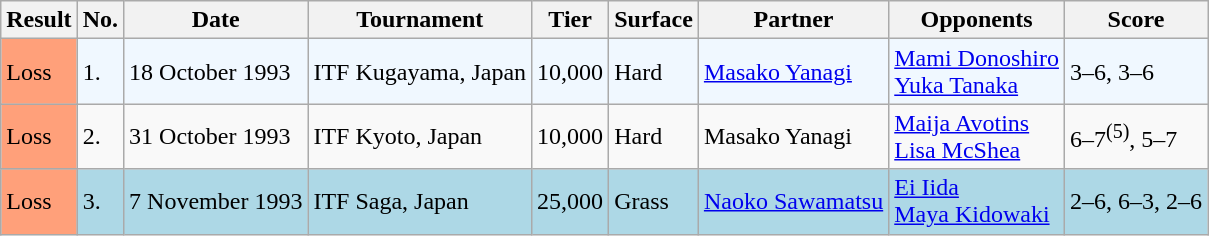<table class="sortable wikitable">
<tr>
<th>Result</th>
<th>No.</th>
<th>Date</th>
<th>Tournament</th>
<th>Tier</th>
<th>Surface</th>
<th>Partner</th>
<th>Opponents</th>
<th class="unsortable">Score</th>
</tr>
<tr style="background:#f0f8ff;">
<td style="background:#ffa07a;">Loss</td>
<td>1.</td>
<td>18 October 1993</td>
<td>ITF Kugayama, Japan</td>
<td>10,000</td>
<td>Hard</td>
<td> <a href='#'>Masako Yanagi</a></td>
<td> <a href='#'>Mami Donoshiro</a> <br>  <a href='#'>Yuka Tanaka</a></td>
<td>3–6, 3–6</td>
</tr>
<tr>
<td style="background:#ffa07a;">Loss</td>
<td>2.</td>
<td>31 October 1993</td>
<td>ITF Kyoto, Japan</td>
<td>10,000</td>
<td>Hard</td>
<td> Masako Yanagi</td>
<td> <a href='#'>Maija Avotins</a> <br>  <a href='#'>Lisa McShea</a></td>
<td>6–7<sup>(5)</sup>, 5–7</td>
</tr>
<tr style="background:lightblue;">
<td style="background:#ffa07a;">Loss</td>
<td>3.</td>
<td>7 November 1993</td>
<td>ITF Saga, Japan</td>
<td>25,000</td>
<td>Grass</td>
<td> <a href='#'>Naoko Sawamatsu</a></td>
<td> <a href='#'>Ei Iida</a> <br>  <a href='#'>Maya Kidowaki</a></td>
<td>2–6, 6–3, 2–6</td>
</tr>
</table>
